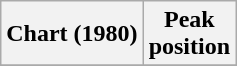<table class="wikitable plainrowheaders" style="text-align:center">
<tr>
<th>Chart (1980)</th>
<th>Peak<br>position</th>
</tr>
<tr>
</tr>
</table>
